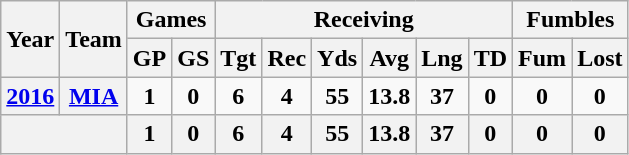<table class=wikitable style="text-align:center;">
<tr>
<th rowspan="2">Year</th>
<th rowspan="2">Team</th>
<th colspan="2">Games</th>
<th colspan="6">Receiving</th>
<th colspan="2">Fumbles</th>
</tr>
<tr>
<th>GP</th>
<th>GS</th>
<th>Tgt</th>
<th>Rec</th>
<th>Yds</th>
<th>Avg</th>
<th>Lng</th>
<th>TD</th>
<th>Fum</th>
<th>Lost</th>
</tr>
<tr>
<th><a href='#'>2016</a></th>
<th><a href='#'>MIA</a></th>
<td><strong>1</strong></td>
<td><strong>0</strong></td>
<td><strong>6</strong></td>
<td><strong>4</strong></td>
<td><strong>55</strong></td>
<td><strong>13.8</strong></td>
<td><strong>37</strong></td>
<td><strong>0</strong></td>
<td><strong>0</strong></td>
<td><strong>0</strong></td>
</tr>
<tr>
<th colspan="2"></th>
<th>1</th>
<th>0</th>
<th>6</th>
<th>4</th>
<th>55</th>
<th>13.8</th>
<th>37</th>
<th>0</th>
<th>0</th>
<th>0</th>
</tr>
</table>
